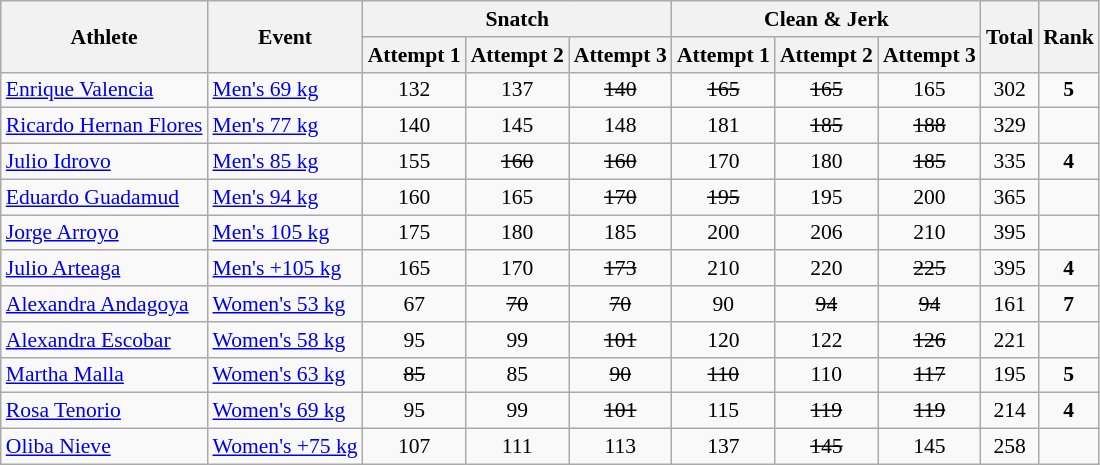<table class="wikitable" border="1" style="font-size:90%;">
<tr>
<th rowspan=2>Athlete</th>
<th rowspan=2>Event</th>
<th colspan=3>Snatch</th>
<th colspan=3>Clean & Jerk</th>
<th rowspan=2>Total</th>
<th rowspan=2>Rank</th>
</tr>
<tr>
<th>Attempt 1</th>
<th>Attempt 2</th>
<th>Attempt 3</th>
<th>Attempt 1</th>
<th>Attempt 2</th>
<th>Attempt 3</th>
</tr>
<tr>
<td><a href='#'>Enrique Valencia</a></td>
<td><a href='#'>Men's 69 kg</a></td>
<td align=center>132</td>
<td align=center>137</td>
<td align=center><del>140</del></td>
<td align=center><del>165</del></td>
<td align=center><del>165</del></td>
<td align=center>165</td>
<td align=center>302</td>
<td align=center><strong>5</strong></td>
</tr>
<tr>
<td><a href='#'>Ricardo Hernan Flores</a></td>
<td><a href='#'>Men's 77 kg</a></td>
<td align=center>140</td>
<td align=center>145</td>
<td align=center>148</td>
<td align=center>181</td>
<td align=center><del>185</del></td>
<td align=center><del>188</del></td>
<td align=center>329</td>
<td align=center></td>
</tr>
<tr>
<td><a href='#'>Julio Idrovo</a></td>
<td><a href='#'>Men's 85 kg</a></td>
<td align=center>155</td>
<td align=center><del>160</del></td>
<td align=center><del>160</del></td>
<td align=center>170</td>
<td align=center>180</td>
<td align=center><del>185</del></td>
<td align=center>335</td>
<td align=center><strong>4</strong></td>
</tr>
<tr>
<td><a href='#'>Eduardo Guadamud</a></td>
<td><a href='#'>Men's 94 kg</a></td>
<td align=center>160</td>
<td align=center>165</td>
<td align=center><del>170</del></td>
<td align=center><del>195</del></td>
<td align=center>195</td>
<td align=center>200</td>
<td align=center>365</td>
<td align=center></td>
</tr>
<tr>
<td><a href='#'>Jorge Arroyo</a></td>
<td><a href='#'>Men's 105 kg</a></td>
<td align=center>175</td>
<td align=center>180</td>
<td align=center>185</td>
<td align=center>200</td>
<td align=center>206</td>
<td align=center>210</td>
<td align=center>395</td>
<td align=center></td>
</tr>
<tr>
<td><a href='#'>Julio Arteaga</a></td>
<td><a href='#'>Men's +105 kg</a></td>
<td align=center>165</td>
<td align=center>170</td>
<td align=center><del>173</del></td>
<td align=center>210</td>
<td align=center>220</td>
<td align=center><del>225</del></td>
<td align=center>395</td>
<td align=center><strong>4</strong></td>
</tr>
<tr>
<td><a href='#'>Alexandra Andagoya</a></td>
<td><a href='#'>Women's 53 kg</a></td>
<td align=center>67</td>
<td align=center><del>70</del></td>
<td align=center><del>70</del></td>
<td align=center>90</td>
<td align=center><del>94</del></td>
<td align=center><del>94</del></td>
<td align=center>161</td>
<td align=center><strong>7</strong></td>
</tr>
<tr>
<td><a href='#'>Alexandra Escobar</a></td>
<td><a href='#'>Women's 58 kg</a></td>
<td align=center>95</td>
<td align=center>99</td>
<td align=center><del>101</del></td>
<td align=center>120</td>
<td align=center>122</td>
<td align=center><del>126</del></td>
<td align=center>221</td>
<td align=center></td>
</tr>
<tr>
<td><a href='#'>Martha Malla</a></td>
<td><a href='#'>Women's 63 kg</a></td>
<td align=center><del>85</del></td>
<td align=center>85</td>
<td align=center><del>90</del></td>
<td align=center><del>110</del></td>
<td align=center>110</td>
<td align=center><del>117</del></td>
<td align=center>195</td>
<td align=center><strong>5</strong></td>
</tr>
<tr>
<td><a href='#'>Rosa Tenorio</a></td>
<td><a href='#'>Women's 69 kg</a></td>
<td align=center>95</td>
<td align=center>99</td>
<td align=center><del>101</del></td>
<td align=center>115</td>
<td align=center><del>119</del></td>
<td align=center><del>119</del></td>
<td align=center>214</td>
<td align=center><strong>4</strong></td>
</tr>
<tr>
<td><a href='#'>Oliba Nieve</a></td>
<td><a href='#'>Women's +75 kg</a></td>
<td align=center>107</td>
<td align=center>111</td>
<td align=center>113</td>
<td align=center>137</td>
<td align=center><del>145</del></td>
<td align=center>145</td>
<td align=center>258</td>
<td align=center></td>
</tr>
</table>
